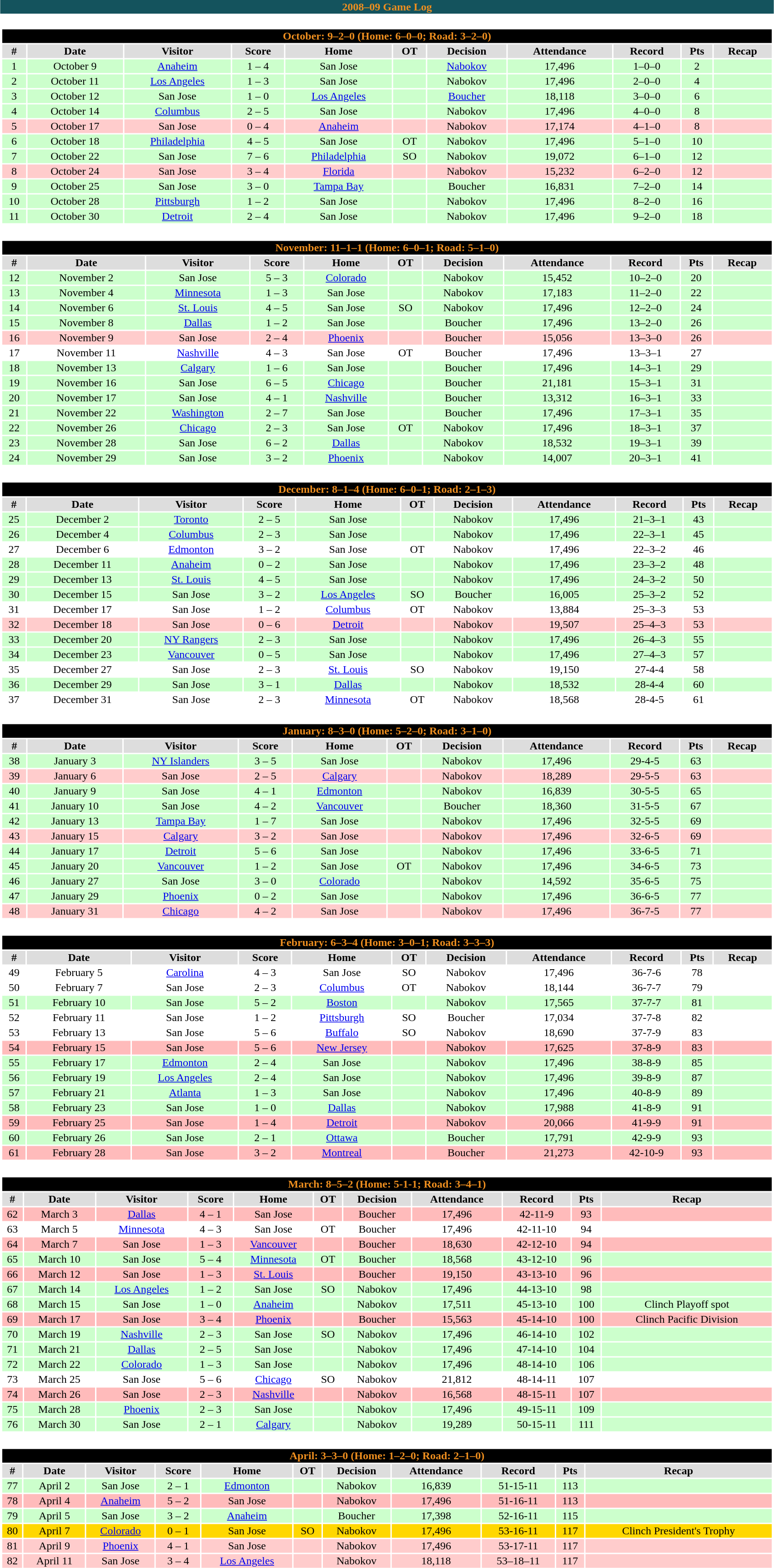<table class="toccolours" width=90% style="clear:both; margin:1.5em auto; text-align:center;">
<tr>
<th colspan=11 style="background:#14535D; color:#EF8F1F;">2008–09 Game Log</th>
</tr>
<tr>
<td colspan=11><br><table class="toccolours collapsible collapsed" width=100%>
<tr>
<th colspan=11 style="background:#000000; color:#EF8F1F;">October: 9–2–0 (Home: 6–0–0; Road: 3–2–0)</th>
</tr>
<tr align="center"  bgcolor="#dddddd">
<td><strong>#</strong></td>
<td><strong>Date</strong></td>
<td><strong>Visitor</strong></td>
<td><strong>Score</strong></td>
<td><strong>Home</strong></td>
<td><strong>OT</strong></td>
<td><strong>Decision</strong></td>
<td><strong>Attendance</strong></td>
<td><strong>Record</strong></td>
<td><strong>Pts</strong></td>
<td><strong>Recap</strong></td>
</tr>
<tr align="center" bgcolor="#ccffcc">
<td>1</td>
<td>October 9</td>
<td><a href='#'>Anaheim</a></td>
<td>1 – 4</td>
<td>San Jose</td>
<td></td>
<td><a href='#'>Nabokov</a></td>
<td>17,496</td>
<td>1–0–0</td>
<td>2</td>
<td></td>
</tr>
<tr align="center" bgcolor="#ccffcc">
<td>2</td>
<td>October 11</td>
<td><a href='#'>Los Angeles</a></td>
<td>1 – 3</td>
<td>San Jose</td>
<td></td>
<td>Nabokov</td>
<td>17,496</td>
<td>2–0–0</td>
<td>4</td>
<td></td>
</tr>
<tr align="center" bgcolor="ccffcc">
<td>3</td>
<td>October 12</td>
<td>San Jose</td>
<td>1 – 0</td>
<td><a href='#'>Los Angeles</a></td>
<td></td>
<td><a href='#'>Boucher</a></td>
<td>18,118</td>
<td>3–0–0</td>
<td>6</td>
<td></td>
</tr>
<tr align="center" bgcolor="#ccffcc">
<td>4</td>
<td>October 14</td>
<td><a href='#'>Columbus</a></td>
<td>2 – 5</td>
<td>San Jose</td>
<td></td>
<td>Nabokov</td>
<td>17,496</td>
<td>4–0–0</td>
<td>8</td>
<td></td>
</tr>
<tr align="center" bgcolor="ffcccc">
<td>5</td>
<td>October 17</td>
<td>San Jose</td>
<td>0 – 4</td>
<td><a href='#'>Anaheim</a></td>
<td></td>
<td>Nabokov</td>
<td>17,174</td>
<td>4–1–0</td>
<td>8</td>
<td></td>
</tr>
<tr align="center" bgcolor="ccffcc">
<td>6</td>
<td>October 18</td>
<td><a href='#'>Philadelphia</a></td>
<td>4 – 5</td>
<td>San Jose</td>
<td>OT</td>
<td>Nabokov</td>
<td>17,496</td>
<td>5–1–0</td>
<td>10</td>
<td></td>
</tr>
<tr align="center" bgcolor="ccffcc">
<td>7</td>
<td>October 22</td>
<td>San Jose</td>
<td>7 – 6</td>
<td><a href='#'>Philadelphia</a></td>
<td>SO</td>
<td>Nabokov</td>
<td>19,072</td>
<td>6–1–0</td>
<td>12</td>
<td></td>
</tr>
<tr align="center" bgcolor="#ffcccc">
<td>8</td>
<td>October 24</td>
<td>San Jose</td>
<td>3 – 4</td>
<td><a href='#'>Florida</a></td>
<td></td>
<td>Nabokov</td>
<td>15,232</td>
<td>6–2–0</td>
<td>12</td>
<td></td>
</tr>
<tr align="center" bgcolor="ccffcc">
<td>9</td>
<td>October 25</td>
<td>San Jose</td>
<td>3 – 0</td>
<td><a href='#'>Tampa Bay</a></td>
<td></td>
<td>Boucher</td>
<td>16,831</td>
<td>7–2–0</td>
<td>14</td>
<td></td>
</tr>
<tr align="center" bgcolor="#ccffcc">
<td>10</td>
<td>October 28</td>
<td><a href='#'>Pittsburgh</a></td>
<td>1 – 2</td>
<td>San Jose</td>
<td></td>
<td>Nabokov</td>
<td>17,496</td>
<td>8–2–0</td>
<td>16</td>
<td></td>
</tr>
<tr align="center" bgcolor="#ccffcc">
<td>11</td>
<td>October 30</td>
<td><a href='#'>Detroit</a></td>
<td>2 – 4</td>
<td>San Jose</td>
<td></td>
<td>Nabokov</td>
<td>17,496</td>
<td>9–2–0</td>
<td>18</td>
<td></td>
</tr>
</table>
</td>
</tr>
<tr>
<td colspan=11><br><table class="toccolours collapsible collapsed" width=100%>
<tr>
<th colspan=11 style="background:#000000; color:#EF8F1F;">November: 11–1–1 (Home: 6–0–1; Road: 5–1–0)</th>
</tr>
<tr align="center"  bgcolor="#dddddd">
<td><strong>#</strong></td>
<td><strong>Date</strong></td>
<td><strong>Visitor</strong></td>
<td><strong>Score</strong></td>
<td><strong>Home</strong></td>
<td><strong>OT</strong></td>
<td><strong>Decision</strong></td>
<td><strong>Attendance</strong></td>
<td><strong>Record</strong></td>
<td><strong>Pts</strong></td>
<td><strong>Recap</strong></td>
</tr>
<tr align="center" bgcolor="ccffcc">
<td>12</td>
<td>November 2</td>
<td>San Jose</td>
<td>5 – 3</td>
<td><a href='#'>Colorado</a></td>
<td></td>
<td>Nabokov</td>
<td>15,452</td>
<td>10–2–0</td>
<td>20</td>
<td></td>
</tr>
<tr align="center" bgcolor="#ccffcc">
<td>13</td>
<td>November 4</td>
<td><a href='#'>Minnesota</a></td>
<td>1 – 3</td>
<td>San Jose</td>
<td></td>
<td>Nabokov</td>
<td>17,183</td>
<td>11–2–0</td>
<td>22</td>
<td></td>
</tr>
<tr align="center" bgcolor="#ccffcc">
<td>14</td>
<td>November 6</td>
<td><a href='#'>St. Louis</a></td>
<td>4 – 5</td>
<td>San Jose</td>
<td>SO</td>
<td>Nabokov</td>
<td>17,496</td>
<td>12–2–0</td>
<td>24</td>
<td></td>
</tr>
<tr align="center" bgcolor="#ccffcc">
<td>15</td>
<td>November 8</td>
<td><a href='#'>Dallas</a></td>
<td>1 – 2</td>
<td>San Jose</td>
<td></td>
<td>Boucher</td>
<td>17,496</td>
<td>13–2–0</td>
<td>26</td>
<td></td>
</tr>
<tr align="center" bgcolor="#ffcccc">
<td>16</td>
<td>November 9</td>
<td>San Jose</td>
<td>2 – 4</td>
<td><a href='#'>Phoenix</a></td>
<td></td>
<td>Boucher</td>
<td>15,056</td>
<td>13–3–0</td>
<td>26</td>
<td></td>
</tr>
<tr align="center" bgcolor="white">
<td>17</td>
<td>November 11</td>
<td><a href='#'>Nashville</a></td>
<td>4 – 3</td>
<td>San Jose</td>
<td>OT</td>
<td>Boucher</td>
<td>17,496</td>
<td>13–3–1</td>
<td>27</td>
<td></td>
</tr>
<tr align="center" bgcolor="#ccffcc">
<td>18</td>
<td>November 13</td>
<td><a href='#'>Calgary</a></td>
<td>1 – 6</td>
<td>San Jose</td>
<td></td>
<td>Boucher</td>
<td>17,496</td>
<td>14–3–1</td>
<td>29</td>
<td></td>
</tr>
<tr align="center" bgcolor="#ccffcc">
<td>19</td>
<td>November 16</td>
<td>San Jose</td>
<td>6 – 5</td>
<td><a href='#'>Chicago</a></td>
<td></td>
<td>Boucher</td>
<td>21,181</td>
<td>15–3–1</td>
<td>31</td>
<td></td>
</tr>
<tr align="center" bgcolor="#ccffcc">
<td>20</td>
<td>November 17</td>
<td>San Jose</td>
<td>4 – 1</td>
<td><a href='#'>Nashville</a></td>
<td></td>
<td>Boucher</td>
<td>13,312</td>
<td>16–3–1</td>
<td>33</td>
<td></td>
</tr>
<tr align="center" bgcolor="#ccffcc">
<td>21</td>
<td>November 22</td>
<td><a href='#'>Washington</a></td>
<td>2 – 7</td>
<td>San Jose</td>
<td></td>
<td>Boucher</td>
<td>17,496</td>
<td>17–3–1</td>
<td>35</td>
<td></td>
</tr>
<tr align="center" bgcolor="#ccffcc">
<td>22</td>
<td>November 26</td>
<td><a href='#'>Chicago</a></td>
<td>2 – 3</td>
<td>San Jose</td>
<td>OT</td>
<td>Nabokov</td>
<td>17,496</td>
<td>18–3–1</td>
<td>37</td>
<td></td>
</tr>
<tr align="center" bgcolor="#ccffcc">
<td>23</td>
<td>November 28</td>
<td>San Jose</td>
<td>6 – 2</td>
<td><a href='#'>Dallas</a></td>
<td></td>
<td>Nabokov</td>
<td>18,532</td>
<td>19–3–1</td>
<td>39</td>
<td></td>
</tr>
<tr align="center" bgcolor="#ccffcc">
<td>24</td>
<td>November 29</td>
<td>San Jose</td>
<td>3 – 2</td>
<td><a href='#'>Phoenix</a></td>
<td></td>
<td>Nabokov</td>
<td>14,007</td>
<td>20–3–1</td>
<td>41</td>
<td></td>
</tr>
</table>
</td>
</tr>
<tr>
<td colspan=11><br><table class="toccolours collapsible collapsed" width=100%>
<tr>
<th colspan=11 style="background:#000000; color:#EF8F1F;">December: 8–1–4 (Home: 6–0–1; Road: 2–1–3)</th>
</tr>
<tr align="center"  bgcolor="#dddddd">
<td><strong>#</strong></td>
<td><strong>Date</strong></td>
<td><strong>Visitor</strong></td>
<td><strong>Score</strong></td>
<td><strong>Home</strong></td>
<td><strong>OT</strong></td>
<td><strong>Decision</strong></td>
<td><strong>Attendance</strong></td>
<td><strong>Record</strong></td>
<td><strong>Pts</strong></td>
<td><strong>Recap</strong></td>
</tr>
<tr align="center" bgcolor="#ccffcc">
<td>25</td>
<td>December 2</td>
<td><a href='#'>Toronto</a></td>
<td>2 – 5</td>
<td>San Jose</td>
<td></td>
<td>Nabokov</td>
<td>17,496</td>
<td>21–3–1</td>
<td>43</td>
<td></td>
</tr>
<tr align="center" bgcolor="#ccffcc">
<td>26</td>
<td>December 4</td>
<td><a href='#'>Columbus</a></td>
<td>2 – 3</td>
<td>San Jose</td>
<td></td>
<td>Nabokov</td>
<td>17,496</td>
<td>22–3–1</td>
<td>45</td>
<td></td>
</tr>
<tr align="center" bgcolor=white>
<td>27</td>
<td>December 6</td>
<td><a href='#'>Edmonton</a></td>
<td>3 – 2</td>
<td>San Jose</td>
<td>OT</td>
<td>Nabokov</td>
<td>17,496</td>
<td>22–3–2</td>
<td>46</td>
<td></td>
</tr>
<tr align="center" bgcolor="#ccffcc">
<td>28</td>
<td>December 11</td>
<td><a href='#'>Anaheim</a></td>
<td>0 – 2</td>
<td>San Jose</td>
<td></td>
<td>Nabokov</td>
<td>17,496</td>
<td>23–3–2</td>
<td>48</td>
<td></td>
</tr>
<tr align="center" bgcolor="#ccffcc">
<td>29</td>
<td>December 13</td>
<td><a href='#'>St. Louis</a></td>
<td>4 – 5</td>
<td>San Jose</td>
<td></td>
<td>Nabokov</td>
<td>17,496</td>
<td>24–3–2</td>
<td>50</td>
<td></td>
</tr>
<tr align="center" bgcolor="#ccffcc">
<td>30</td>
<td>December 15</td>
<td>San Jose</td>
<td>3 – 2</td>
<td><a href='#'>Los Angeles</a></td>
<td>SO</td>
<td>Boucher</td>
<td>16,005</td>
<td>25–3–2</td>
<td>52</td>
<td></td>
</tr>
<tr align="center" bgcolor=white>
<td>31</td>
<td>December 17</td>
<td>San Jose</td>
<td>1 – 2</td>
<td><a href='#'>Columbus</a></td>
<td>OT</td>
<td>Nabokov</td>
<td>13,884</td>
<td>25–3–3</td>
<td>53</td>
<td></td>
</tr>
<tr align="center" bgcolor="#ffcccc">
<td>32</td>
<td>December 18</td>
<td>San Jose</td>
<td>0 – 6</td>
<td><a href='#'>Detroit</a></td>
<td></td>
<td>Nabokov</td>
<td>19,507</td>
<td>25–4–3</td>
<td>53</td>
<td></td>
</tr>
<tr align="center"  bgcolor="#ccffcc">
<td>33</td>
<td>December 20</td>
<td><a href='#'>NY Rangers</a></td>
<td>2 – 3</td>
<td>San Jose</td>
<td></td>
<td>Nabokov</td>
<td>17,496</td>
<td>26–4–3</td>
<td>55</td>
<td></td>
</tr>
<tr align="center"  bgcolor="#ccffcc">
<td>34</td>
<td>December 23</td>
<td><a href='#'>Vancouver</a></td>
<td>0 – 5</td>
<td>San Jose</td>
<td></td>
<td>Nabokov</td>
<td>17,496</td>
<td>27–4–3</td>
<td>57</td>
<td></td>
</tr>
<tr align="center" bgcolor=white>
<td>35</td>
<td>December 27</td>
<td>San Jose</td>
<td>2 – 3</td>
<td><a href='#'>St. Louis</a></td>
<td>SO</td>
<td>Nabokov</td>
<td>19,150</td>
<td>27-4-4</td>
<td>58</td>
<td></td>
</tr>
<tr align="center" bgcolor="#ccffcc">
<td>36</td>
<td>December 29</td>
<td>San Jose</td>
<td>3 – 1</td>
<td><a href='#'>Dallas</a></td>
<td></td>
<td>Nabokov</td>
<td>18,532</td>
<td>28-4-4</td>
<td>60</td>
<td></td>
</tr>
<tr align="center" bgcolor=white>
<td>37</td>
<td>December 31</td>
<td>San Jose</td>
<td>2 – 3</td>
<td><a href='#'>Minnesota</a></td>
<td>OT</td>
<td>Nabokov</td>
<td>18,568</td>
<td>28-4-5</td>
<td>61</td>
<td></td>
</tr>
</table>
</td>
</tr>
<tr>
<td colspan=11><br><table class="toccolours collapsible collapsed" width=100%>
<tr>
<th colspan=11 style="background:#000000; color:#EF8F1F;">January: 8–3–0 (Home: 5–2–0; Road: 3–1–0)</th>
</tr>
<tr align="center"  bgcolor="#dddddd">
<td><strong>#</strong></td>
<td><strong>Date</strong></td>
<td><strong>Visitor</strong></td>
<td><strong>Score</strong></td>
<td><strong>Home</strong></td>
<td><strong>OT</strong></td>
<td><strong>Decision</strong></td>
<td><strong>Attendance</strong></td>
<td><strong>Record</strong></td>
<td><strong>Pts</strong></td>
<td><strong>Recap</strong></td>
</tr>
<tr align="center" bgcolor="#ccffcc">
<td>38</td>
<td>January 3</td>
<td><a href='#'>NY Islanders</a></td>
<td>3 – 5</td>
<td>San Jose</td>
<td></td>
<td>Nabokov</td>
<td>17,496</td>
<td>29-4-5</td>
<td>63</td>
<td></td>
</tr>
<tr align="center" bgcolor="#ffcccc">
<td>39</td>
<td>January 6</td>
<td>San Jose</td>
<td>2 – 5</td>
<td><a href='#'>Calgary</a></td>
<td></td>
<td>Nabokov</td>
<td>18,289</td>
<td>29-5-5</td>
<td>63</td>
<td></td>
</tr>
<tr align="center" bgcolor="#ccffcc">
<td>40</td>
<td>January 9</td>
<td>San Jose</td>
<td>4 – 1</td>
<td><a href='#'>Edmonton</a></td>
<td></td>
<td>Nabokov</td>
<td>16,839</td>
<td>30-5-5</td>
<td>65</td>
<td></td>
</tr>
<tr align="center" bgcolor="#ccffcc">
<td>41</td>
<td>January 10</td>
<td>San Jose</td>
<td>4 – 2</td>
<td><a href='#'>Vancouver</a></td>
<td></td>
<td>Boucher</td>
<td>18,360</td>
<td>31-5-5</td>
<td>67</td>
<td></td>
</tr>
<tr align="center" bgcolor="#ccffcc">
<td>42</td>
<td>January 13</td>
<td><a href='#'>Tampa Bay</a></td>
<td>1 – 7</td>
<td>San Jose</td>
<td></td>
<td>Nabokov</td>
<td>17,496</td>
<td>32-5-5</td>
<td>69</td>
<td></td>
</tr>
<tr align="center" bgcolor="#ffcccc">
<td>43</td>
<td>January 15</td>
<td><a href='#'>Calgary</a></td>
<td>3 – 2</td>
<td>San Jose</td>
<td></td>
<td>Nabokov</td>
<td>17,496</td>
<td>32-6-5</td>
<td>69</td>
<td></td>
</tr>
<tr align="center" bgcolor="#ccffcc">
<td>44</td>
<td>January 17</td>
<td><a href='#'>Detroit</a></td>
<td>5 – 6</td>
<td>San Jose</td>
<td></td>
<td>Nabokov</td>
<td>17,496</td>
<td>33-6-5</td>
<td>71</td>
<td></td>
</tr>
<tr align="center" bgcolor="#ccffcc">
<td>45</td>
<td>January 20</td>
<td><a href='#'>Vancouver</a></td>
<td>1 – 2</td>
<td>San Jose</td>
<td>OT</td>
<td>Nabokov</td>
<td>17,496</td>
<td>34-6-5</td>
<td>73</td>
<td></td>
</tr>
<tr align="center" bgcolor="#ccffcc">
<td>46</td>
<td>January 27</td>
<td>San Jose</td>
<td>3 – 0</td>
<td><a href='#'>Colorado</a></td>
<td></td>
<td>Nabokov</td>
<td>14,592</td>
<td>35-6-5</td>
<td>75</td>
<td></td>
</tr>
<tr align="center" bgcolor="#ccffcc">
<td>47</td>
<td>January 29</td>
<td><a href='#'>Phoenix</a></td>
<td>0 – 2</td>
<td>San Jose</td>
<td></td>
<td>Nabokov</td>
<td>17,496</td>
<td>36-6-5</td>
<td>77</td>
<td></td>
</tr>
<tr align="center" bgcolor="#ffcccc">
<td>48</td>
<td>January 31</td>
<td><a href='#'>Chicago</a></td>
<td>4 – 2</td>
<td>San Jose</td>
<td></td>
<td>Nabokov</td>
<td>17,496</td>
<td>36-7-5</td>
<td>77</td>
<td></td>
</tr>
</table>
</td>
</tr>
<tr>
<td colspan=11><br><table class="toccolours collapsible collapsed" width=100%>
<tr>
<th colspan=11 style="background:#000000; color:#EF8F1F;">February: 6–3–4 (Home: 3–0–1; Road: 3–3–3)</th>
</tr>
<tr align="center"  bgcolor="#dddddd">
<td><strong>#</strong></td>
<td><strong>Date</strong></td>
<td><strong>Visitor</strong></td>
<td><strong>Score</strong></td>
<td><strong>Home</strong></td>
<td><strong>OT</strong></td>
<td><strong>Decision</strong></td>
<td><strong>Attendance</strong></td>
<td><strong>Record</strong></td>
<td><strong>Pts</strong></td>
<td><strong>Recap</strong></td>
</tr>
<tr align="center" bgcolor="white">
<td>49</td>
<td>February 5</td>
<td><a href='#'>Carolina</a></td>
<td>4 – 3</td>
<td>San Jose</td>
<td>SO</td>
<td>Nabokov</td>
<td>17,496</td>
<td>36-7-6</td>
<td>78</td>
<td></td>
</tr>
<tr align="center" bgcolor="white">
<td>50</td>
<td>February 7</td>
<td>San Jose</td>
<td>2 – 3</td>
<td><a href='#'>Columbus</a></td>
<td>OT</td>
<td>Nabokov</td>
<td>18,144</td>
<td>36-7-7</td>
<td>79</td>
<td></td>
</tr>
<tr align="center" bgcolor="#ccffcc">
<td>51</td>
<td>February 10</td>
<td>San Jose</td>
<td>5 – 2</td>
<td><a href='#'>Boston</a></td>
<td></td>
<td>Nabokov</td>
<td>17,565</td>
<td>37-7-7</td>
<td>81</td>
<td></td>
</tr>
<tr align="center" bgcolor="white">
<td>52</td>
<td>February 11</td>
<td>San Jose</td>
<td>1 – 2</td>
<td><a href='#'>Pittsburgh</a></td>
<td>SO</td>
<td>Boucher</td>
<td>17,034</td>
<td>37-7-8</td>
<td>82</td>
<td></td>
</tr>
<tr align="center" bgcolor="white">
<td>53</td>
<td>February 13</td>
<td>San Jose</td>
<td>5 – 6</td>
<td><a href='#'>Buffalo</a></td>
<td>SO</td>
<td>Nabokov</td>
<td>18,690</td>
<td>37-7-9</td>
<td>83</td>
<td></td>
</tr>
<tr align="center" bgcolor="#ffbbbb">
<td>54</td>
<td>February 15</td>
<td>San Jose</td>
<td>5 – 6</td>
<td><a href='#'>New Jersey</a></td>
<td></td>
<td>Nabokov</td>
<td>17,625</td>
<td>37-8-9</td>
<td>83</td>
<td></td>
</tr>
<tr align="center" bgcolor="#ccffcc">
<td>55</td>
<td>February 17</td>
<td><a href='#'>Edmonton</a></td>
<td>2 – 4</td>
<td>San Jose</td>
<td></td>
<td>Nabokov</td>
<td>17,496</td>
<td>38-8-9</td>
<td>85</td>
<td></td>
</tr>
<tr align="center" bgcolor="#ccffcc">
<td>56</td>
<td>February 19</td>
<td><a href='#'>Los Angeles</a></td>
<td>2 – 4</td>
<td>San Jose</td>
<td></td>
<td>Nabokov</td>
<td>17,496</td>
<td>39-8-9</td>
<td>87</td>
<td></td>
</tr>
<tr align="center" bgcolor="#ccffcc">
<td>57</td>
<td>February 21</td>
<td><a href='#'>Atlanta</a></td>
<td>1 – 3</td>
<td>San Jose</td>
<td></td>
<td>Nabokov</td>
<td>17,496</td>
<td>40-8-9</td>
<td>89</td>
<td></td>
</tr>
<tr align="center" bgcolor="#ccffcc">
<td>58</td>
<td>February 23</td>
<td>San Jose</td>
<td>1 – 0</td>
<td><a href='#'>Dallas</a></td>
<td></td>
<td>Nabokov</td>
<td>17,988</td>
<td>41-8-9</td>
<td>91</td>
<td></td>
</tr>
<tr align="center" bgcolor="#ffbbbb">
<td>59</td>
<td>February 25</td>
<td>San Jose</td>
<td>1 – 4</td>
<td><a href='#'>Detroit</a></td>
<td></td>
<td>Nabokov</td>
<td>20,066</td>
<td>41-9-9</td>
<td>91</td>
<td></td>
</tr>
<tr align="center" bgcolor="#ccffcc">
<td>60</td>
<td>February 26</td>
<td>San Jose</td>
<td>2 – 1</td>
<td><a href='#'>Ottawa</a></td>
<td></td>
<td>Boucher</td>
<td>17,791</td>
<td>42-9-9</td>
<td>93</td>
<td></td>
</tr>
<tr align="center" bgcolor="#ffbbbb">
<td>61</td>
<td>February 28</td>
<td>San Jose</td>
<td>3 – 2</td>
<td><a href='#'>Montreal</a></td>
<td></td>
<td>Boucher</td>
<td>21,273</td>
<td>42-10-9</td>
<td>93</td>
<td></td>
</tr>
</table>
</td>
</tr>
<tr>
<td colspan=11><br><table class="toccolours collapsible collapsed" width=100%>
<tr>
<th colspan=11 style="background:#000000; color:#EF8F1F;">March: 8–5–2 (Home: 5-1-1; Road: 3–4–1)</th>
</tr>
<tr align="center"  bgcolor="#dddddd">
<td><strong>#</strong></td>
<td><strong>Date</strong></td>
<td><strong>Visitor</strong></td>
<td><strong>Score</strong></td>
<td><strong>Home</strong></td>
<td><strong>OT</strong></td>
<td><strong>Decision</strong></td>
<td><strong>Attendance</strong></td>
<td><strong>Record</strong></td>
<td><strong>Pts</strong></td>
<td><strong>Recap</strong></td>
</tr>
<tr align="center" bgcolor="#ffbbbb">
<td>62</td>
<td>March 3</td>
<td><a href='#'>Dallas</a></td>
<td>4 – 1</td>
<td>San Jose</td>
<td></td>
<td>Boucher</td>
<td>17,496</td>
<td>42-11-9</td>
<td>93</td>
<td></td>
</tr>
<tr align="center">
<td>63</td>
<td>March 5</td>
<td><a href='#'>Minnesota</a></td>
<td>4 – 3</td>
<td>San Jose</td>
<td>OT</td>
<td>Boucher</td>
<td>17,496</td>
<td>42-11-10</td>
<td>94</td>
<td></td>
</tr>
<tr align="center" bgcolor="#ffbbbb">
<td>64</td>
<td>March 7</td>
<td>San Jose</td>
<td>1 – 3</td>
<td><a href='#'>Vancouver</a></td>
<td></td>
<td>Boucher</td>
<td>18,630</td>
<td>42-12-10</td>
<td>94</td>
<td></td>
</tr>
<tr align="center" bgcolor="#ccffcc">
<td>65</td>
<td>March 10</td>
<td>San Jose</td>
<td>5 – 4</td>
<td><a href='#'>Minnesota</a></td>
<td>OT</td>
<td>Boucher</td>
<td>18,568</td>
<td>43-12-10</td>
<td>96</td>
<td></td>
</tr>
<tr align="center" bgcolor="#ffbbbb">
<td>66</td>
<td>March 12</td>
<td>San Jose</td>
<td>1 – 3</td>
<td><a href='#'>St. Louis</a></td>
<td></td>
<td>Boucher</td>
<td>19,150</td>
<td>43-13-10</td>
<td>96</td>
<td></td>
</tr>
<tr align="center" bgcolor="#ccffcc">
<td>67</td>
<td>March 14</td>
<td><a href='#'>Los Angeles</a></td>
<td>1 – 2</td>
<td>San Jose</td>
<td>SO</td>
<td>Nabokov</td>
<td>17,496</td>
<td>44-13-10</td>
<td>98</td>
<td></td>
</tr>
<tr align="center" bgcolor="#ccffcc">
<td>68</td>
<td>March 15</td>
<td>San Jose</td>
<td>1 – 0</td>
<td><a href='#'>Anaheim</a></td>
<td></td>
<td>Nabokov</td>
<td>17,511</td>
<td>45-13-10</td>
<td>100</td>
<td> Clinch Playoff spot</td>
</tr>
<tr align="center" bgcolor="#ffbbbb">
<td>69</td>
<td>March 17</td>
<td>San Jose</td>
<td>3 – 4</td>
<td><a href='#'>Phoenix</a></td>
<td></td>
<td>Boucher</td>
<td>15,563</td>
<td>45-14-10</td>
<td>100</td>
<td> Clinch Pacific Division</td>
</tr>
<tr align="center" bgcolor="#ccffcc">
<td>70</td>
<td>March 19</td>
<td><a href='#'>Nashville</a></td>
<td>2 – 3</td>
<td>San Jose</td>
<td>SO</td>
<td>Nabokov</td>
<td>17,496</td>
<td>46-14-10</td>
<td>102</td>
<td></td>
</tr>
<tr align="center" bgcolor="#ccffcc">
<td>71</td>
<td>March 21</td>
<td><a href='#'>Dallas</a></td>
<td>2 – 5</td>
<td>San Jose</td>
<td></td>
<td>Nabokov</td>
<td>17,496</td>
<td>47-14-10</td>
<td>104</td>
<td></td>
</tr>
<tr align="center" bgcolor="#ccffcc">
<td>72</td>
<td>March 22</td>
<td><a href='#'>Colorado</a></td>
<td>1 – 3</td>
<td>San Jose</td>
<td></td>
<td>Nabokov</td>
<td>17,496</td>
<td>48-14-10</td>
<td>106</td>
<td></td>
</tr>
<tr align="center">
<td>73</td>
<td>March 25</td>
<td>San Jose</td>
<td>5 – 6</td>
<td><a href='#'>Chicago</a></td>
<td>SO</td>
<td>Nabokov</td>
<td>21,812</td>
<td>48-14-11</td>
<td>107</td>
<td></td>
</tr>
<tr align="center" bgcolor="#ffbbbb">
<td>74</td>
<td>March 26</td>
<td>San Jose</td>
<td>2 – 3</td>
<td><a href='#'>Nashville</a></td>
<td></td>
<td>Nabokov</td>
<td>16,568</td>
<td>48-15-11</td>
<td>107</td>
<td></td>
</tr>
<tr align="center" bgcolor="#ccffcc">
<td>75</td>
<td>March 28</td>
<td><a href='#'>Phoenix</a></td>
<td>2 – 3</td>
<td>San Jose</td>
<td></td>
<td>Nabokov</td>
<td>17,496</td>
<td>49-15-11</td>
<td>109</td>
<td></td>
</tr>
<tr align="center" bgcolor="#ccffcc">
<td>76</td>
<td>March 30</td>
<td>San Jose</td>
<td>2 – 1</td>
<td><a href='#'>Calgary</a></td>
<td></td>
<td>Nabokov</td>
<td>19,289</td>
<td>50-15-11</td>
<td>111</td>
<td></td>
</tr>
</table>
</td>
</tr>
<tr>
<td colspan=11><br><table class="toccolours collapsible collapsed" width=100%>
<tr>
<th colspan=11 style="background:#000000; color:#EF8F1F;">April: 3–3–0 (Home: 1–2–0; Road: 2–1–0)</th>
</tr>
<tr align="center"  bgcolor="#dddddd">
<td><strong>#</strong></td>
<td><strong>Date</strong></td>
<td><strong>Visitor</strong></td>
<td><strong>Score</strong></td>
<td><strong>Home</strong></td>
<td><strong>OT</strong></td>
<td><strong>Decision</strong></td>
<td><strong>Attendance</strong></td>
<td><strong>Record</strong></td>
<td><strong>Pts</strong></td>
<td><strong>Recap</strong></td>
</tr>
<tr align="center" bgcolor="#ccffcc">
<td>77</td>
<td>April 2</td>
<td>San Jose</td>
<td>2 – 1</td>
<td><a href='#'>Edmonton</a></td>
<td></td>
<td>Nabokov</td>
<td>16,839</td>
<td>51-15-11</td>
<td>113</td>
<td></td>
</tr>
<tr align="center" bgcolor="#ffbbbb">
<td>78</td>
<td>April 4</td>
<td><a href='#'>Anaheim</a></td>
<td>5 – 2</td>
<td>San Jose</td>
<td></td>
<td>Nabokov</td>
<td>17,496</td>
<td>51-16-11</td>
<td>113</td>
<td></td>
</tr>
<tr align="center" bgcolor="#ccffcc">
<td>79</td>
<td>April 5</td>
<td>San Jose</td>
<td>3 – 2</td>
<td><a href='#'>Anaheim</a></td>
<td></td>
<td>Boucher</td>
<td>17,398</td>
<td>52-16-11</td>
<td>115</td>
<td></td>
</tr>
<tr align="center" bgcolor="gold">
<td>80</td>
<td>April 7</td>
<td><a href='#'>Colorado</a></td>
<td>0 – 1</td>
<td>San Jose</td>
<td>SO</td>
<td>Nabokov</td>
<td>17,496</td>
<td>53-16-11</td>
<td>117</td>
<td> Clinch President's Trophy</td>
</tr>
<tr align="center" bgcolor="#ffcccc">
<td>81</td>
<td>April 9</td>
<td><a href='#'>Phoenix</a></td>
<td>4 – 1</td>
<td>San Jose</td>
<td></td>
<td>Nabokov</td>
<td>17,496</td>
<td>53-17-11</td>
<td>117</td>
<td></td>
</tr>
<tr align="center" bgcolor="#ffcccc">
<td>82</td>
<td>April 11</td>
<td>San Jose</td>
<td>3 – 4</td>
<td><a href='#'>Los Angeles</a></td>
<td></td>
<td>Nabokov</td>
<td>18,118</td>
<td>53–18–11</td>
<td>117</td>
<td></td>
</tr>
</table>
</td>
</tr>
</table>
